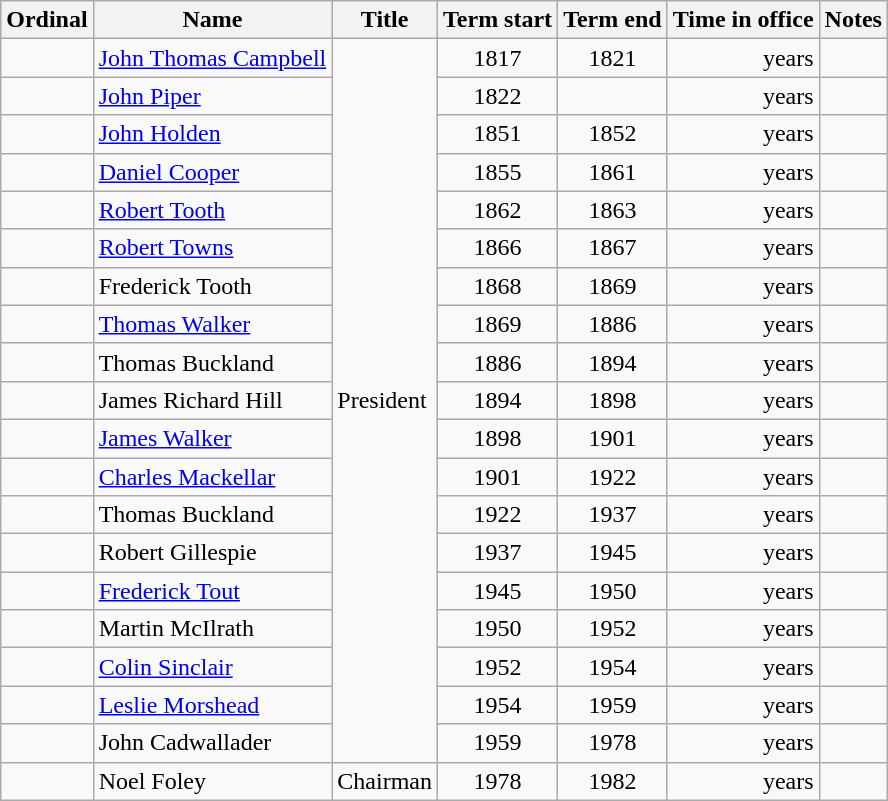<table class="wikitable sortable">
<tr>
<th>Ordinal</th>
<th>Name</th>
<th>Title</th>
<th>Term start</th>
<th>Term end</th>
<th>Time in office</th>
<th>Notes</th>
</tr>
<tr>
<td align=center></td>
<td><a href='#'>John Thomas Campbell</a></td>
<td rowspan=19>President</td>
<td align=center>1817</td>
<td align=center>1821</td>
<td align=right> years</td>
<td></td>
</tr>
<tr>
<td align=center></td>
<td><a href='#'>John Piper</a></td>
<td align=center>1822</td>
<td align=center></td>
<td align=right> years</td>
<td></td>
</tr>
<tr>
<td align=center></td>
<td><a href='#'>John Holden</a></td>
<td align=center>1851</td>
<td align=center>1852</td>
<td align=right> years</td>
<td></td>
</tr>
<tr>
<td align=center></td>
<td><a href='#'>Daniel Cooper</a></td>
<td align=center>1855</td>
<td align=center>1861</td>
<td align=right> years</td>
<td></td>
</tr>
<tr>
<td align=center></td>
<td><a href='#'>Robert Tooth</a></td>
<td align=center>1862</td>
<td align=center>1863</td>
<td align=right> years</td>
<td></td>
</tr>
<tr>
<td align=center></td>
<td><a href='#'>Robert Towns</a></td>
<td align=center>1866</td>
<td align=center>1867</td>
<td align=right> years</td>
<td></td>
</tr>
<tr>
<td align=center></td>
<td>Frederick Tooth</td>
<td align="center">1868</td>
<td align=center>1869</td>
<td align=right> years</td>
<td></td>
</tr>
<tr>
<td align=center></td>
<td><a href='#'>Thomas Walker</a></td>
<td align=center>1869</td>
<td align=center>1886</td>
<td align=right> years</td>
<td></td>
</tr>
<tr>
<td align=center></td>
<td>Thomas Buckland</td>
<td align="center">1886</td>
<td align=center>1894</td>
<td align=right> years</td>
<td></td>
</tr>
<tr>
<td align=center></td>
<td>James Richard Hill</td>
<td align="center">1894</td>
<td align=center>1898</td>
<td align=right> years</td>
<td></td>
</tr>
<tr>
<td align=center></td>
<td><a href='#'>James Walker</a></td>
<td align=center>1898</td>
<td align=center>1901</td>
<td align=right> years</td>
<td></td>
</tr>
<tr>
<td align=center></td>
<td><a href='#'>Charles Mackellar</a></td>
<td align=center>1901</td>
<td align=center>1922</td>
<td align=right> years</td>
<td></td>
</tr>
<tr>
<td align=center></td>
<td>Thomas Buckland</td>
<td align="center">1922</td>
<td align=center>1937</td>
<td align=right> years</td>
<td></td>
</tr>
<tr>
<td align=center></td>
<td>Robert Gillespie</td>
<td align="center">1937</td>
<td align=center>1945</td>
<td align=right> years</td>
<td></td>
</tr>
<tr>
<td align=center></td>
<td><a href='#'>Frederick Tout</a></td>
<td align=center>1945</td>
<td align=center>1950</td>
<td align=right> years</td>
<td></td>
</tr>
<tr>
<td align=center></td>
<td>Martin McIlrath</td>
<td align="center">1950</td>
<td align=center>1952</td>
<td align=right> years</td>
<td></td>
</tr>
<tr>
<td align=center></td>
<td><a href='#'>Colin Sinclair</a></td>
<td align="center">1952</td>
<td align=center>1954</td>
<td align=right> years</td>
<td></td>
</tr>
<tr>
<td align=center></td>
<td><a href='#'>Leslie Morshead</a></td>
<td align="center">1954</td>
<td align=center>1959</td>
<td align=right> years</td>
<td></td>
</tr>
<tr>
<td align=center></td>
<td>John Cadwallader</td>
<td align="center">1959</td>
<td align=center>1978</td>
<td align=right> years</td>
<td></td>
</tr>
<tr>
<td align=center></td>
<td>Noel Foley</td>
<td>Chairman</td>
<td align=center>1978</td>
<td align=center>1982</td>
<td align=right> years</td>
<td></td>
</tr>
</table>
